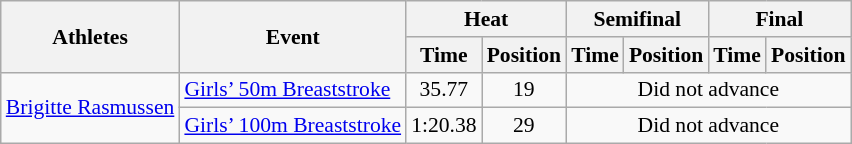<table class="wikitable" border="1" style="font-size:90%">
<tr>
<th rowspan=2>Athletes</th>
<th rowspan=2>Event</th>
<th colspan=2>Heat</th>
<th colspan=2>Semifinal</th>
<th colspan=2>Final</th>
</tr>
<tr>
<th>Time</th>
<th>Position</th>
<th>Time</th>
<th>Position</th>
<th>Time</th>
<th>Position</th>
</tr>
<tr>
<td rowspan=2><a href='#'>Brigitte Rasmussen</a></td>
<td><a href='#'>Girls’ 50m Breaststroke</a></td>
<td align=center>35.77</td>
<td align=center>19</td>
<td colspan="4" align=center>Did not advance</td>
</tr>
<tr>
<td><a href='#'>Girls’ 100m Breaststroke</a></td>
<td align=center>1:20.38</td>
<td align=center>29</td>
<td colspan="4" align=center>Did not advance</td>
</tr>
</table>
